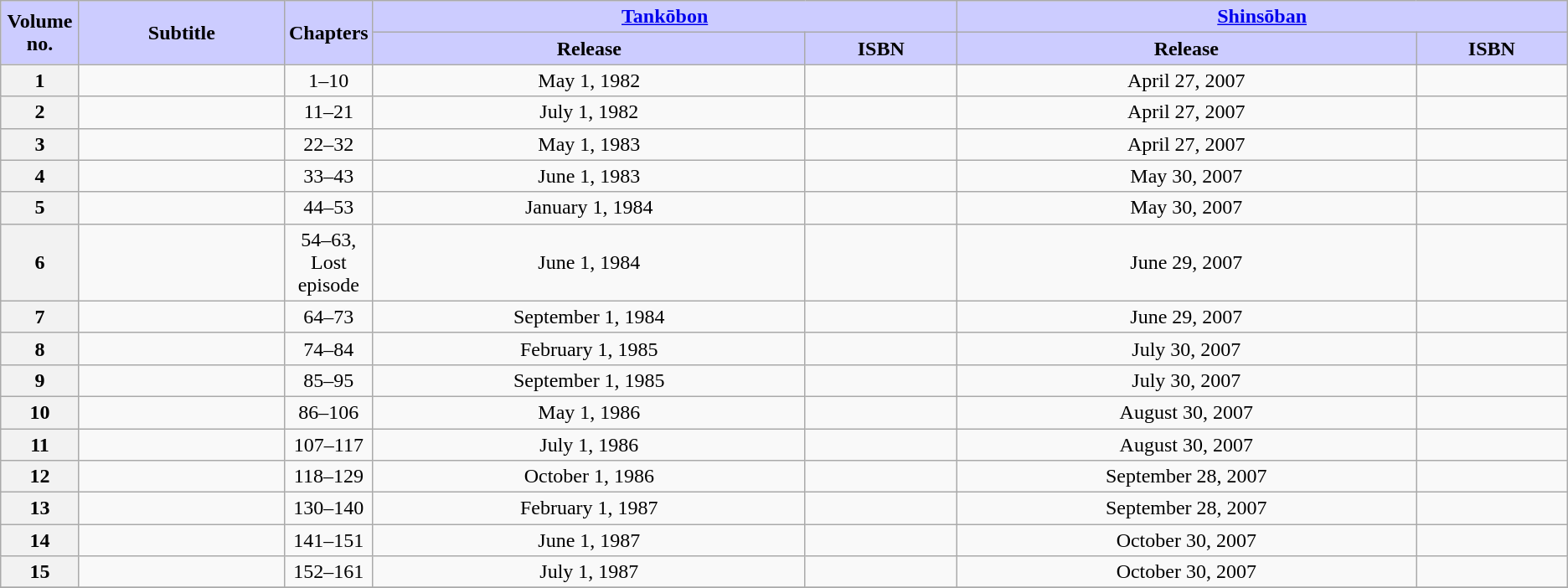<table class="wikitable" style="text-align: center; width="98%">
<tr>
<th scope="column" style="background: #CCF;" width="5%" rowspan=2>Volume no.</th>
<th scope="column" style="background: #CCF;" rowspan=2>Subtitle</th>
<th scope="column" style="background: #CCF;" width="5%" rowspan=2>Chapters</th>
<th scope="column" style="background: #CCF;" colspan=2><a href='#'>Tankōbon</a></th>
<th scope="column" style="background: #CCF;" colspan=2><a href='#'>Shinsōban</a></th>
</tr>
<tr style="border-bottom:3px; solid; background: #CCF;">
<th scope="column" style="background: #CCF;" "width="5%">Release</th>
<th scope="column" style="background: #CCF;" "width="5%">ISBN</th>
<th scope="column" style="background: #CCF;" "width="5%">Release</th>
<th scope="column" style="background: #CCF;" "width="5%">ISBN</th>
</tr>
<tr>
<th scope="row">1</th>
<td></td>
<td>1–10</td>
<td>May 1, 1982</td>
<td></td>
<td>April 27, 2007</td>
<td></td>
</tr>
<tr>
<th scope="row">2</th>
<td></td>
<td>11–21</td>
<td>July 1, 1982</td>
<td></td>
<td>April 27, 2007</td>
<td></td>
</tr>
<tr>
<th scope="row">3</th>
<td></td>
<td>22–32</td>
<td>May 1, 1983</td>
<td></td>
<td>April 27, 2007</td>
<td></td>
</tr>
<tr>
<th scope="row">4</th>
<td></td>
<td>33–43</td>
<td>June 1, 1983</td>
<td></td>
<td>May 30, 2007</td>
<td></td>
</tr>
<tr>
<th scope="row">5</th>
<td></td>
<td>44–53</td>
<td>January 1, 1984</td>
<td></td>
<td>May 30, 2007</td>
<td></td>
</tr>
<tr>
<th scope="row">6</th>
<td></td>
<td>54–63, Lost episode</td>
<td>June 1, 1984</td>
<td></td>
<td>June 29, 2007</td>
<td></td>
</tr>
<tr>
<th scope="row">7</th>
<td></td>
<td>64–73</td>
<td>September 1, 1984</td>
<td></td>
<td>June 29, 2007</td>
<td></td>
</tr>
<tr>
<th scope="row">8</th>
<td></td>
<td>74–84</td>
<td>February 1, 1985</td>
<td></td>
<td>July 30, 2007</td>
<td></td>
</tr>
<tr>
<th scope="row">9</th>
<td></td>
<td>85–95</td>
<td>September 1, 1985</td>
<td></td>
<td>July 30, 2007</td>
<td></td>
</tr>
<tr>
<th scope="row">10</th>
<td></td>
<td>86–106</td>
<td>May 1, 1986</td>
<td></td>
<td>August 30, 2007</td>
<td></td>
</tr>
<tr>
<th scope="row">11</th>
<td></td>
<td>107–117</td>
<td>July 1, 1986</td>
<td></td>
<td>August 30, 2007</td>
<td></td>
</tr>
<tr>
<th scope="row">12</th>
<td></td>
<td>118–129</td>
<td>October 1, 1986</td>
<td></td>
<td>September 28, 2007</td>
<td></td>
</tr>
<tr>
<th scope="row">13</th>
<td></td>
<td>130–140</td>
<td>February 1, 1987</td>
<td></td>
<td>September 28, 2007</td>
<td></td>
</tr>
<tr>
<th scope="row">14</th>
<td></td>
<td>141–151</td>
<td>June 1, 1987</td>
<td></td>
<td>October 30, 2007</td>
<td></td>
</tr>
<tr>
<th scope="row">15</th>
<td></td>
<td>152–161</td>
<td>July 1, 1987</td>
<td></td>
<td>October 30, 2007</td>
<td></td>
</tr>
<tr>
</tr>
</table>
